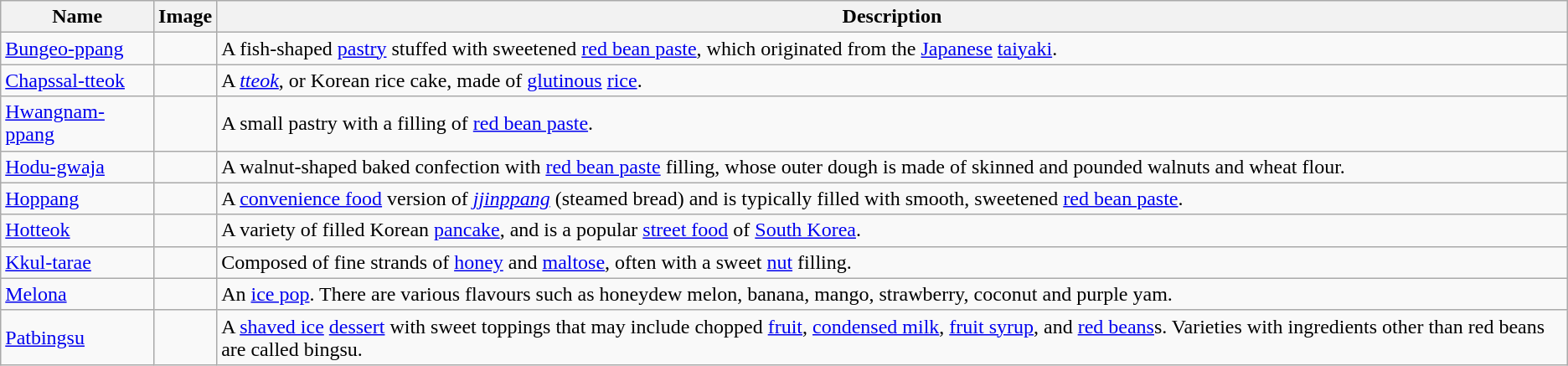<table class="wikitable">
<tr>
<th>Name</th>
<th>Image</th>
<th>Description</th>
</tr>
<tr>
<td><a href='#'>Bungeo-ppang</a></td>
<td></td>
<td>A fish-shaped <a href='#'>pastry</a> stuffed with sweetened <a href='#'>red bean paste</a>, which originated from the <a href='#'>Japanese</a> <a href='#'>taiyaki</a>.</td>
</tr>
<tr>
<td><a href='#'>Chapssal-tteok</a></td>
<td></td>
<td>A <em><a href='#'>tteok</a></em>, or Korean rice cake, made of <a href='#'>glutinous</a> <a href='#'>rice</a>.</td>
</tr>
<tr>
<td><a href='#'>Hwangnam-ppang</a></td>
<td></td>
<td>A small pastry with a filling of <a href='#'>red bean paste</a>.</td>
</tr>
<tr>
<td><a href='#'>Hodu-gwaja</a></td>
<td></td>
<td>A walnut-shaped baked confection with <a href='#'>red bean paste</a> filling, whose outer dough is made of skinned and pounded walnuts and wheat flour.</td>
</tr>
<tr>
<td><a href='#'>Hoppang</a></td>
<td></td>
<td>A <a href='#'>convenience food</a> version of <em><a href='#'>jjinppang</a></em> (steamed bread) and is typically filled with smooth, sweetened <a href='#'>red bean paste</a>.</td>
</tr>
<tr>
<td><a href='#'>Hotteok</a></td>
<td></td>
<td>A variety of filled Korean <a href='#'>pancake</a>, and is a popular <a href='#'>street food</a> of <a href='#'>South Korea</a>.</td>
</tr>
<tr>
<td><a href='#'>Kkul-tarae</a></td>
<td></td>
<td>Composed of fine strands of <a href='#'>honey</a> and <a href='#'>maltose</a>, often with a sweet <a href='#'>nut</a> filling.</td>
</tr>
<tr>
<td><a href='#'>Melona</a></td>
<td></td>
<td>An <a href='#'>ice pop</a>. There are various flavours such as honeydew melon, banana, mango, strawberry, coconut and purple yam.</td>
</tr>
<tr>
<td><a href='#'>Patbingsu</a></td>
<td></td>
<td>A <a href='#'>shaved ice</a> <a href='#'>dessert</a> with sweet toppings that may include chopped <a href='#'>fruit</a>, <a href='#'>condensed milk</a>, <a href='#'>fruit syrup</a>, and <a href='#'>red beans</a>s. Varieties with ingredients other than red beans are called bingsu.</td>
</tr>
</table>
